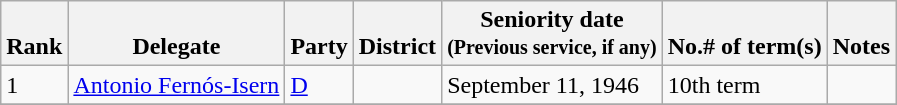<table class="wikitable sortable">
<tr valign=bottom>
<th>Rank</th>
<th>Delegate</th>
<th>Party</th>
<th>District</th>
<th>Seniority date<br><small>(Previous service, if any)</small><br></th>
<th>No.# of term(s)</th>
<th>Notes</th>
</tr>
<tr>
<td>1</td>
<td><a href='#'>Antonio Fernós-Isern</a></td>
<td><a href='#'>D</a></td>
<td></td>
<td>September 11, 1946</td>
<td>10th term</td>
<td></td>
</tr>
<tr>
</tr>
</table>
